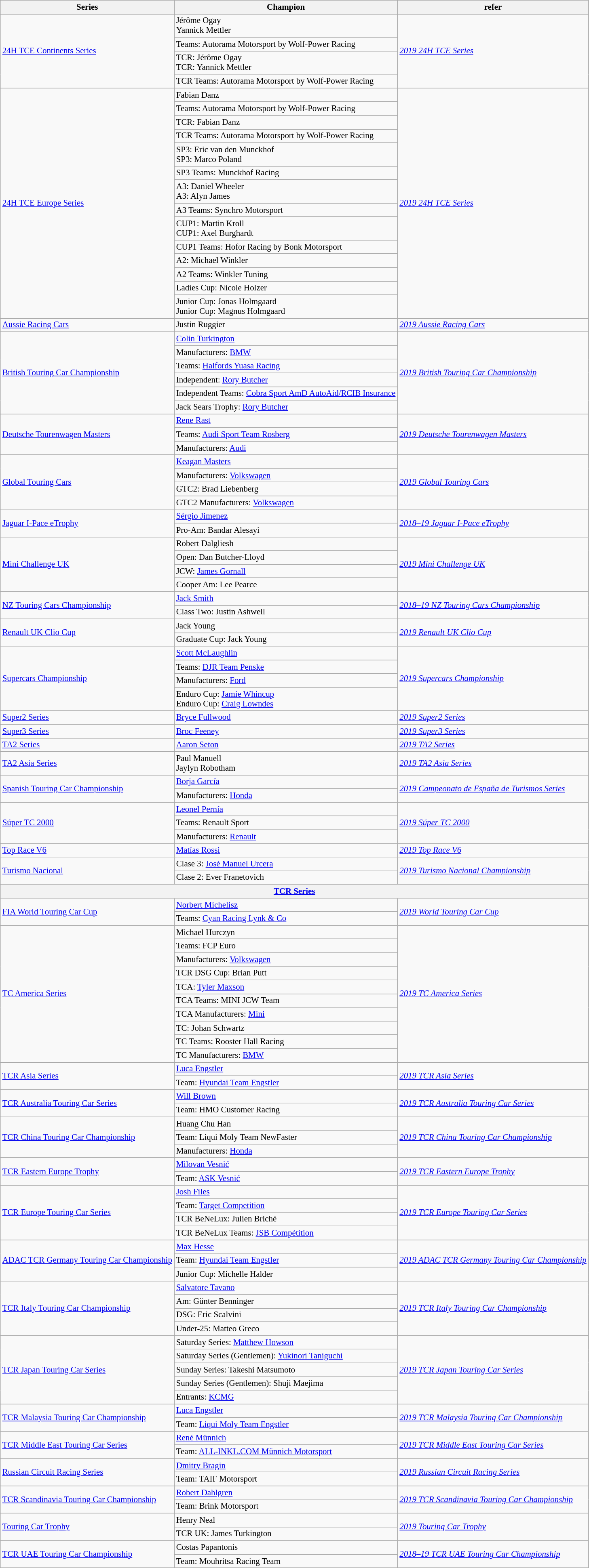<table class="wikitable" style="font-size:87%">
<tr font-weight:bold">
<th>Series</th>
<th>Champion</th>
<th>refer</th>
</tr>
<tr>
<td rowspan="4"><a href='#'>24H TCE Continents Series</a></td>
<td> Jérôme Ogay<br> Yannick Mettler</td>
<td rowspan="4"><em><a href='#'>2019 24H TCE Series</a></em></td>
</tr>
<tr>
<td>Teams:  Autorama Motorsport by Wolf-Power Racing</td>
</tr>
<tr>
<td>TCR:  Jérôme Ogay<br>TCR:  Yannick Mettler</td>
</tr>
<tr>
<td>TCR Teams:  Autorama Motorsport by Wolf-Power Racing</td>
</tr>
<tr>
<td rowspan="14"><a href='#'>24H TCE Europe Series</a></td>
<td> Fabian Danz</td>
<td rowspan="14"><em><a href='#'>2019 24H TCE Series</a></em></td>
</tr>
<tr>
<td>Teams:  Autorama Motorsport by Wolf-Power Racing</td>
</tr>
<tr>
<td>TCR:  Fabian Danz</td>
</tr>
<tr>
<td>TCR Teams:  Autorama Motorsport by Wolf-Power Racing</td>
</tr>
<tr>
<td>SP3:  Eric van den Munckhof<br>SP3:  Marco Poland</td>
</tr>
<tr>
<td>SP3 Teams:  Munckhof Racing</td>
</tr>
<tr>
<td>A3:  Daniel Wheeler<br>A3:  Alyn James</td>
</tr>
<tr>
<td>A3 Teams:  Synchro Motorsport</td>
</tr>
<tr>
<td>CUP1:  Martin Kroll<br>CUP1:  Axel Burghardt</td>
</tr>
<tr>
<td>CUP1 Teams:  Hofor Racing by Bonk Motorsport</td>
</tr>
<tr>
<td>A2:  Michael Winkler</td>
</tr>
<tr>
<td>A2 Teams:  Winkler Tuning</td>
</tr>
<tr>
<td>Ladies Cup:  Nicole Holzer</td>
</tr>
<tr>
<td>Junior Cup:  Jonas Holmgaard<br>Junior Cup:  Magnus Holmgaard</td>
</tr>
<tr>
<td><a href='#'>Aussie Racing Cars</a></td>
<td> Justin Ruggier</td>
<td><em><a href='#'>2019 Aussie Racing Cars</a></em></td>
</tr>
<tr>
<td rowspan="6"><a href='#'>British Touring Car Championship</a></td>
<td> <a href='#'>Colin Turkington</a></td>
<td rowspan="6"><em><a href='#'>2019 British Touring Car Championship</a></em></td>
</tr>
<tr>
<td>Manufacturers:  <a href='#'>BMW</a></td>
</tr>
<tr>
<td>Teams:  <a href='#'>Halfords Yuasa Racing</a></td>
</tr>
<tr>
<td>Independent:  <a href='#'>Rory Butcher</a></td>
</tr>
<tr>
<td>Independent Teams:  <a href='#'>Cobra Sport AmD AutoAid/RCIB Insurance</a></td>
</tr>
<tr>
<td>Jack Sears Trophy:  <a href='#'>Rory Butcher</a></td>
</tr>
<tr>
<td rowspan="3"><a href='#'>Deutsche Tourenwagen Masters</a></td>
<td> <a href='#'>Rene Rast</a></td>
<td rowspan="3"><em><a href='#'>2019 Deutsche Tourenwagen Masters</a></em></td>
</tr>
<tr>
<td>Teams:  <a href='#'>Audi Sport Team Rosberg</a></td>
</tr>
<tr>
<td>Manufacturers:  <a href='#'>Audi</a></td>
</tr>
<tr>
<td rowspan="4"><a href='#'>Global Touring Cars</a></td>
<td> <a href='#'>Keagan Masters</a></td>
<td rowspan="4"><em><a href='#'>2019 Global Touring Cars</a></em></td>
</tr>
<tr>
<td>Manufacturers:  <a href='#'>Volkswagen</a></td>
</tr>
<tr>
<td>GTC2:  Brad Liebenberg</td>
</tr>
<tr>
<td>GTC2 Manufacturers:  <a href='#'>Volkswagen</a></td>
</tr>
<tr>
<td rowspan="2"><a href='#'>Jaguar I-Pace eTrophy</a></td>
<td> <a href='#'>Sérgio Jimenez</a></td>
<td rowspan="2"><em><a href='#'>2018–19 Jaguar I-Pace eTrophy</a></em></td>
</tr>
<tr>
<td>Pro-Am:  Bandar Alesayi</td>
</tr>
<tr>
<td rowspan="4"><a href='#'>Mini Challenge UK</a></td>
<td> Robert Dalgliesh</td>
<td rowspan="4"><em><a href='#'>2019 Mini Challenge UK</a></em></td>
</tr>
<tr>
<td>Open:  Dan Butcher-Lloyd</td>
</tr>
<tr>
<td>JCW:  <a href='#'>James Gornall</a></td>
</tr>
<tr>
<td>Cooper Am:  Lee Pearce</td>
</tr>
<tr>
<td rowspan="2"><a href='#'>NZ Touring Cars Championship</a></td>
<td> <a href='#'>Jack Smith</a></td>
<td rowspan="2"><em><a href='#'>2018–19 NZ Touring Cars Championship</a></em></td>
</tr>
<tr>
<td>Class Two:  Justin Ashwell</td>
</tr>
<tr>
<td rowspan="2"><a href='#'>Renault UK Clio Cup</a></td>
<td> Jack Young</td>
<td rowspan="2"><em><a href='#'>2019 Renault UK Clio Cup</a></em></td>
</tr>
<tr>
<td>Graduate Cup:  Jack Young</td>
</tr>
<tr>
<td rowspan=4><a href='#'>Supercars Championship</a></td>
<td> <a href='#'>Scott McLaughlin</a></td>
<td rowspan=4><em><a href='#'>2019 Supercars Championship</a></em></td>
</tr>
<tr>
<td>Teams:  <a href='#'>DJR Team Penske</a></td>
</tr>
<tr>
<td>Manufacturers:  <a href='#'>Ford</a></td>
</tr>
<tr>
<td>Enduro Cup:  <a href='#'>Jamie Whincup</a><br>Enduro Cup:  <a href='#'>Craig Lowndes</a></td>
</tr>
<tr>
<td><a href='#'>Super2 Series</a></td>
<td> <a href='#'>Bryce Fullwood</a></td>
<td><em><a href='#'>2019 Super2 Series</a></em></td>
</tr>
<tr>
<td><a href='#'>Super3 Series</a></td>
<td> <a href='#'>Broc Feeney</a></td>
<td><em><a href='#'>2019 Super3 Series</a></em></td>
</tr>
<tr>
<td><a href='#'>TA2 Series</a></td>
<td> <a href='#'>Aaron Seton</a></td>
<td><em><a href='#'>2019 TA2 Series</a></em></td>
</tr>
<tr>
<td><a href='#'>TA2 Asia Series</a></td>
<td> Paul Manuell<br> Jaylyn Robotham</td>
<td><em><a href='#'>2019 TA2 Asia Series</a></em></td>
</tr>
<tr>
<td rowspan=2><a href='#'>Spanish Touring Car Championship</a></td>
<td> <a href='#'>Borja García</a></td>
<td rowspan=2><em><a href='#'>2019 Campeonato de España de Turismos Series</a></em></td>
</tr>
<tr>
<td>Manufacturers:  <a href='#'>Honda</a></td>
</tr>
<tr>
<td rowspan="3"><a href='#'>Súper TC 2000</a></td>
<td> <a href='#'>Leonel Pernía</a></td>
<td rowspan="3"><em><a href='#'>2019 Súper TC 2000</a></em></td>
</tr>
<tr>
<td>Teams:  Renault Sport</td>
</tr>
<tr>
<td>Manufacturers:  <a href='#'>Renault</a></td>
</tr>
<tr>
<td><a href='#'>Top Race V6</a></td>
<td> <a href='#'>Matías Rossi</a></td>
<td><em><a href='#'>2019 Top Race V6</a></em></td>
</tr>
<tr>
<td rowspan="2"><a href='#'>Turismo Nacional</a></td>
<td>Clase 3:  <a href='#'>José Manuel Urcera</a></td>
<td rowspan="2"><em><a href='#'>2019 Turismo Nacional Championship</a></em></td>
</tr>
<tr>
<td>Clase 2:  Ever Franetovich</td>
</tr>
<tr>
<th colspan="3"><a href='#'>TCR Series</a></th>
</tr>
<tr>
<td rowspan="2"><a href='#'>FIA World Touring Car Cup</a></td>
<td> <a href='#'>Norbert Michelisz</a></td>
<td rowspan="2"><em><a href='#'>2019 World Touring Car Cup</a></em></td>
</tr>
<tr>
<td>Teams:  <a href='#'>Cyan Racing Lynk & Co</a></td>
</tr>
<tr>
<td rowspan="10"><a href='#'>TC America Series</a></td>
<td> Michael Hurczyn</td>
<td rowspan="10"><em><a href='#'>2019 TC America Series</a></em></td>
</tr>
<tr>
<td>Teams:  FCP Euro</td>
</tr>
<tr>
<td>Manufacturers:  <a href='#'>Volkswagen</a></td>
</tr>
<tr>
<td>TCR DSG Cup:  Brian Putt</td>
</tr>
<tr>
<td>TCA:  <a href='#'>Tyler Maxson</a></td>
</tr>
<tr>
<td>TCA Teams:  MINI JCW Team</td>
</tr>
<tr>
<td>TCA Manufacturers:  <a href='#'>Mini</a></td>
</tr>
<tr>
<td>TC:  Johan Schwartz</td>
</tr>
<tr>
<td>TC Teams:  Rooster Hall Racing</td>
</tr>
<tr>
<td>TC Manufacturers:  <a href='#'>BMW</a></td>
</tr>
<tr>
<td rowspan="2"><a href='#'>TCR Asia Series</a></td>
<td> <a href='#'>Luca Engstler</a></td>
<td rowspan="2"><em><a href='#'>2019 TCR Asia Series</a></em></td>
</tr>
<tr>
<td>Team:  <a href='#'>Hyundai Team Engstler</a></td>
</tr>
<tr>
<td rowspan="2"><a href='#'>TCR Australia Touring Car Series</a></td>
<td> <a href='#'>Will Brown</a></td>
<td rowspan="2"><em><a href='#'>2019 TCR Australia Touring Car Series</a></em></td>
</tr>
<tr>
<td>Team:  HMO Customer Racing</td>
</tr>
<tr>
<td rowspan="3"><a href='#'>TCR China Touring Car Championship</a></td>
<td> Huang Chu Han</td>
<td rowspan="3"><em><a href='#'>2019 TCR China Touring Car Championship</a></em></td>
</tr>
<tr>
<td>Team:  Liqui Moly Team NewFaster</td>
</tr>
<tr>
<td>Manufacturers:  <a href='#'>Honda</a></td>
</tr>
<tr>
<td rowspan="2"><a href='#'>TCR Eastern Europe Trophy</a></td>
<td> <a href='#'>Milovan Vesnić</a></td>
<td rowspan="2"><em><a href='#'>2019 TCR Eastern Europe Trophy</a></em></td>
</tr>
<tr>
<td>Team:  <a href='#'>ASK Vesnić</a></td>
</tr>
<tr>
<td rowspan="4"><a href='#'>TCR Europe Touring Car Series</a></td>
<td> <a href='#'>Josh Files</a></td>
<td rowspan="4"><em><a href='#'>2019 TCR Europe Touring Car Series</a></em></td>
</tr>
<tr>
<td>Team:  <a href='#'>Target Competition</a></td>
</tr>
<tr>
<td>TCR BeNeLux:  Julien Briché</td>
</tr>
<tr>
<td>TCR BeNeLux Teams:  <a href='#'>JSB Compétition</a></td>
</tr>
<tr>
<td rowspan="3"><a href='#'>ADAC TCR Germany Touring Car Championship</a></td>
<td> <a href='#'>Max Hesse</a></td>
<td rowspan="3"><em><a href='#'>2019 ADAC TCR Germany Touring Car Championship</a></em></td>
</tr>
<tr>
<td>Team:  <a href='#'>Hyundai Team Engstler</a></td>
</tr>
<tr>
<td>Junior Cup:  Michelle Halder</td>
</tr>
<tr>
<td rowspan="4"><a href='#'>TCR Italy Touring Car Championship</a></td>
<td> <a href='#'>Salvatore Tavano</a></td>
<td rowspan="4"><em><a href='#'>2019 TCR Italy Touring Car Championship</a></em></td>
</tr>
<tr>
<td>Am:  Günter Benninger</td>
</tr>
<tr>
<td>DSG:  Eric Scalvini</td>
</tr>
<tr>
<td>Under-25:  Matteo Greco</td>
</tr>
<tr>
<td rowspan="5"><a href='#'>TCR Japan Touring Car Series</a></td>
<td>Saturday Series:  <a href='#'>Matthew Howson</a></td>
<td rowspan="5"><em><a href='#'>2019 TCR Japan Touring Car Series</a></em></td>
</tr>
<tr>
<td>Saturday Series (Gentlemen):  <a href='#'>Yukinori Taniguchi</a></td>
</tr>
<tr>
<td>Sunday Series:  Takeshi Matsumoto</td>
</tr>
<tr>
<td>Sunday Series (Gentlemen):  Shuji Maejima</td>
</tr>
<tr>
<td>Entrants:  <a href='#'>KCMG</a></td>
</tr>
<tr>
<td rowspan="2"><a href='#'>TCR Malaysia Touring Car Championship</a></td>
<td> <a href='#'>Luca Engstler</a></td>
<td rowspan="2"><em><a href='#'>2019 TCR Malaysia Touring Car Championship</a></em></td>
</tr>
<tr>
<td>Team:  <a href='#'>Liqui Moly Team Engstler</a></td>
</tr>
<tr>
<td rowspan="2"><a href='#'>TCR Middle East Touring Car Series</a></td>
<td> <a href='#'>René Münnich</a></td>
<td rowspan="2"><em><a href='#'>2019 TCR Middle East Touring Car Series</a></em></td>
</tr>
<tr>
<td>Team:  <a href='#'>ALL-INKL.COM Münnich Motorsport</a></td>
</tr>
<tr>
<td rowspan="2"><a href='#'>Russian Circuit Racing Series</a></td>
<td> <a href='#'>Dmitry Bragin</a></td>
<td rowspan="2"><em><a href='#'>2019 Russian Circuit Racing Series</a></em></td>
</tr>
<tr>
<td>Team:  TAIF Motorsport</td>
</tr>
<tr>
<td rowspan="2"><a href='#'>TCR Scandinavia Touring Car Championship</a></td>
<td> <a href='#'>Robert Dahlgren</a></td>
<td rowspan="2"><em><a href='#'>2019 TCR Scandinavia Touring Car Championship</a></em></td>
</tr>
<tr>
<td>Team:  Brink Motorsport</td>
</tr>
<tr>
<td rowspan="2"><a href='#'>Touring Car Trophy</a></td>
<td> Henry Neal</td>
<td rowspan="2"><em><a href='#'>2019 Touring Car Trophy</a></em></td>
</tr>
<tr>
<td>TCR UK:  James Turkington</td>
</tr>
<tr>
<td rowspan="2"><a href='#'>TCR UAE Touring Car Championship</a></td>
<td> Costas Papantonis</td>
<td rowspan="2"><em><a href='#'>2018–19 TCR UAE Touring Car Championship</a></em></td>
</tr>
<tr>
<td>Team:  Mouhritsa Racing Team</td>
</tr>
</table>
